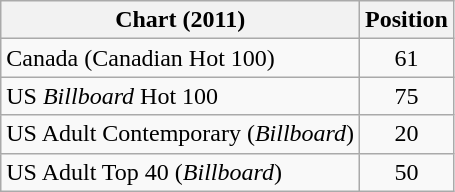<table class="wikitable sortable">
<tr>
<th>Chart (2011)</th>
<th>Position</th>
</tr>
<tr>
<td>Canada (Canadian Hot 100)</td>
<td style="text-align:center;">61</td>
</tr>
<tr>
<td>US <em>Billboard</em> Hot 100</td>
<td style="text-align:center;">75</td>
</tr>
<tr>
<td>US Adult Contemporary (<em>Billboard</em>)</td>
<td style="text-align:center;">20</td>
</tr>
<tr>
<td>US Adult Top 40 (<em>Billboard</em>)</td>
<td style="text-align:center;">50</td>
</tr>
</table>
